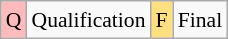<table class="wikitable" style="margin:0.5em auto; font-size:90%; line-height:1.25em; text-align:center;">
<tr>
<td style="background-color:#FFBBBB;">Q</td>
<td>Qualification</td>
<td style="background-color:#FFDF80;">F</td>
<td>Final</td>
</tr>
</table>
